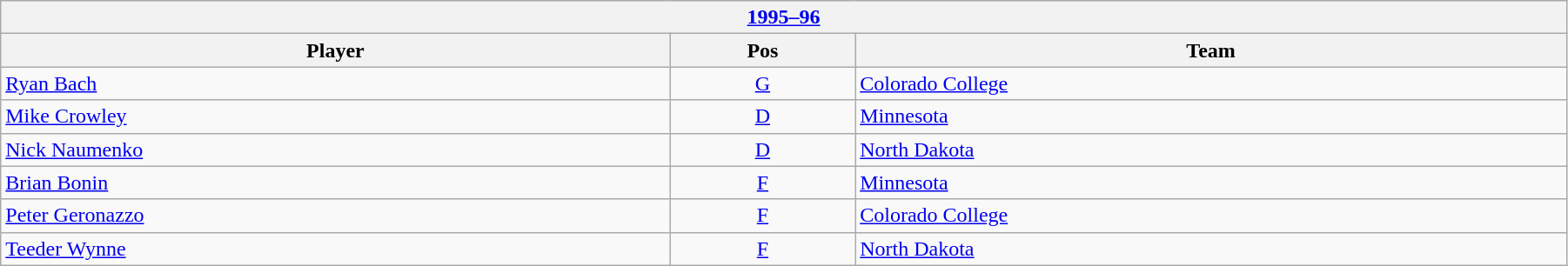<table class="wikitable" width=95%>
<tr>
<th colspan=3><a href='#'>1995–96</a></th>
</tr>
<tr>
<th>Player</th>
<th>Pos</th>
<th>Team</th>
</tr>
<tr>
<td><a href='#'>Ryan Bach</a></td>
<td align=center><a href='#'>G</a></td>
<td><a href='#'>Colorado College</a></td>
</tr>
<tr>
<td><a href='#'>Mike Crowley</a></td>
<td align=center><a href='#'>D</a></td>
<td><a href='#'>Minnesota</a></td>
</tr>
<tr>
<td><a href='#'>Nick Naumenko</a></td>
<td align=center><a href='#'>D</a></td>
<td><a href='#'>North Dakota</a></td>
</tr>
<tr>
<td><a href='#'>Brian Bonin</a></td>
<td align=center><a href='#'>F</a></td>
<td><a href='#'>Minnesota</a></td>
</tr>
<tr>
<td><a href='#'>Peter Geronazzo</a></td>
<td align=center><a href='#'>F</a></td>
<td><a href='#'>Colorado College</a></td>
</tr>
<tr>
<td><a href='#'>Teeder Wynne</a></td>
<td align=center><a href='#'>F</a></td>
<td><a href='#'>North Dakota</a></td>
</tr>
</table>
